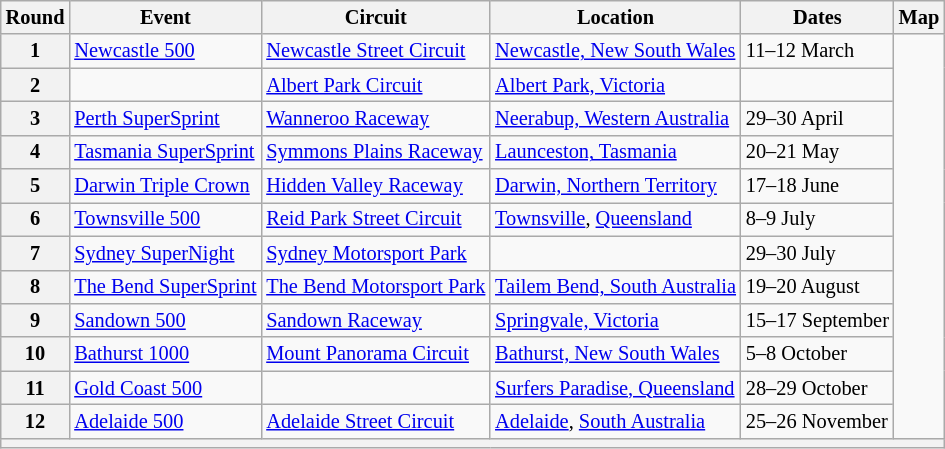<table class="wikitable" style=font-size:85%;>
<tr>
<th>Round</th>
<th>Event</th>
<th>Circuit</th>
<th>Location</th>
<th>Dates</th>
<th>Map</th>
</tr>
<tr>
<th>1</th>
<td><a href='#'>Newcastle 500</a></td>
<td> <a href='#'>Newcastle Street Circuit</a></td>
<td><a href='#'>Newcastle, New South Wales</a></td>
<td>11–12 March</td>
<td rowspan=12></td>
</tr>
<tr>
<th>2</th>
<td></td>
<td> <a href='#'>Albert Park Circuit</a></td>
<td><a href='#'>Albert Park, Victoria</a></td>
<td></td>
</tr>
<tr>
<th>3</th>
<td><a href='#'>Perth SuperSprint</a></td>
<td> <a href='#'>Wanneroo Raceway</a></td>
<td><a href='#'>Neerabup, Western Australia</a></td>
<td>29–30 April</td>
</tr>
<tr>
<th>4</th>
<td><a href='#'>Tasmania SuperSprint</a></td>
<td> <a href='#'>Symmons Plains Raceway</a></td>
<td><a href='#'>Launceston, Tasmania</a></td>
<td>20–21 May</td>
</tr>
<tr>
<th>5</th>
<td><a href='#'>Darwin Triple Crown</a></td>
<td> <a href='#'>Hidden Valley Raceway</a></td>
<td><a href='#'>Darwin, Northern Territory</a></td>
<td>17–18 June</td>
</tr>
<tr>
<th>6</th>
<td><a href='#'>Townsville 500</a></td>
<td> <a href='#'>Reid Park Street Circuit</a></td>
<td><a href='#'>Townsville</a>, <a href='#'>Queensland</a></td>
<td>8–9 July</td>
</tr>
<tr>
<th>7</th>
<td><a href='#'>Sydney SuperNight</a></td>
<td> <a href='#'>Sydney Motorsport Park</a></td>
<td></td>
<td>29–30 July</td>
</tr>
<tr>
<th>8</th>
<td><a href='#'>The Bend SuperSprint</a></td>
<td> <a href='#'>The Bend Motorsport Park</a></td>
<td><a href='#'>Tailem Bend, South Australia</a></td>
<td>19–20 August</td>
</tr>
<tr>
<th>9</th>
<td><a href='#'>Sandown 500</a></td>
<td> <a href='#'>Sandown Raceway</a></td>
<td><a href='#'>Springvale, Victoria</a></td>
<td>15–17 September</td>
</tr>
<tr>
<th>10</th>
<td><a href='#'>Bathurst 1000</a></td>
<td> <a href='#'>Mount Panorama Circuit</a></td>
<td><a href='#'>Bathurst, New South Wales</a></td>
<td>5–8 October</td>
</tr>
<tr>
<th>11</th>
<td><a href='#'>Gold Coast 500</a></td>
<td></td>
<td><a href='#'>Surfers Paradise, Queensland</a></td>
<td>28–29 October</td>
</tr>
<tr>
<th>12</th>
<td><a href='#'>Adelaide 500</a></td>
<td> <a href='#'>Adelaide Street Circuit</a></td>
<td><a href='#'>Adelaide</a>, <a href='#'>South Australia</a></td>
<td>25–26 November</td>
</tr>
<tr>
<th colspan="6"></th>
</tr>
</table>
